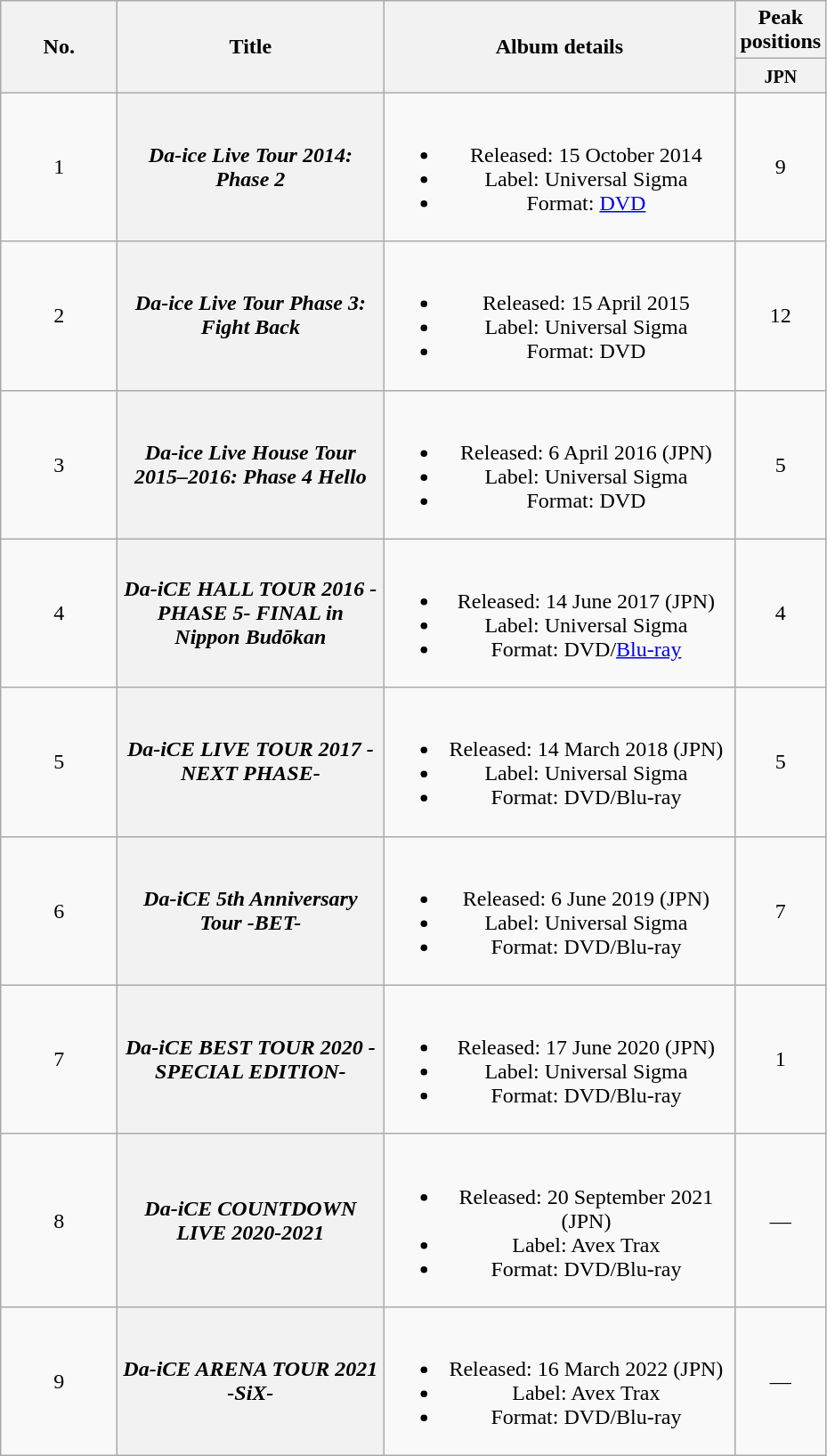<table class="wikitable plainrowheaders" style="text-align:center;">
<tr>
<th style="width:5em;" rowspan="2">No.</th>
<th style="width:12em;" rowspan="2">Title</th>
<th style="width:16em;" rowspan="2">Album details</th>
<th colspan="1">Peak positions</th>
</tr>
<tr>
<th style="width:2.5em;"><small>JPN</small><br></th>
</tr>
<tr>
<td>1</td>
<th scope="row"><em>Da-ice Live Tour 2014: Phase 2</em></th>
<td><br><ul><li>Released: 15 October 2014 </li><li>Label: Universal Sigma</li><li>Format: <a href='#'>DVD</a></li></ul></td>
<td>9</td>
</tr>
<tr>
<td>2</td>
<th scope="row"><em>Da-ice Live Tour Phase 3: Fight Back</em></th>
<td><br><ul><li>Released: 15 April 2015 </li><li>Label: Universal Sigma</li><li>Format: DVD</li></ul></td>
<td>12</td>
</tr>
<tr>
<td>3</td>
<th scope="row"><em>Da-ice Live House Tour 2015–2016: Phase 4 Hello</em></th>
<td><br><ul><li>Released: 6 April 2016 (JPN)</li><li>Label: Universal Sigma</li><li>Format: DVD</li></ul></td>
<td>5</td>
</tr>
<tr>
<td>4</td>
<th scope="row"><em>Da-iCE HALL TOUR 2016 -PHASE 5- FINAL in Nippon Budōkan</em></th>
<td><br><ul><li>Released: 14 June 2017 (JPN)</li><li>Label: Universal Sigma</li><li>Format: DVD/<a href='#'>Blu-ray</a></li></ul></td>
<td>4</td>
</tr>
<tr>
<td>5</td>
<th scope="row"><em>Da-iCE LIVE TOUR 2017 -NEXT PHASE-</em></th>
<td><br><ul><li>Released: 14 March 2018 (JPN)</li><li>Label: Universal Sigma</li><li>Format: DVD/Blu-ray</li></ul></td>
<td>5</td>
</tr>
<tr>
<td>6</td>
<th scope="row"><em>Da-iCE 5th Anniversary Tour -BET-</em></th>
<td><br><ul><li>Released: 6 June 2019 (JPN)</li><li>Label: Universal Sigma</li><li>Format: DVD/Blu-ray</li></ul></td>
<td>7</td>
</tr>
<tr>
<td>7</td>
<th scope="row"><em>Da-iCE BEST TOUR 2020 -SPECIAL EDITION-</em></th>
<td><br><ul><li>Released: 17 June 2020 (JPN)</li><li>Label: Universal Sigma</li><li>Format: DVD/Blu-ray</li></ul></td>
<td>1</td>
</tr>
<tr>
<td>8</td>
<th scope="row"><em>Da-iCE COUNTDOWN LIVE 2020-2021</em></th>
<td><br><ul><li>Released: 20 September 2021 (JPN)</li><li>Label: Avex Trax</li><li>Format: DVD/Blu-ray</li></ul></td>
<td>—</td>
</tr>
<tr>
<td>9</td>
<th scope="row"><em>Da-iCE ARENA TOUR 2021 -SiX-</em></th>
<td><br><ul><li>Released: 16 March 2022 (JPN)</li><li>Label: Avex Trax</li><li>Format: DVD/Blu-ray</li></ul></td>
<td>—</td>
</tr>
</table>
